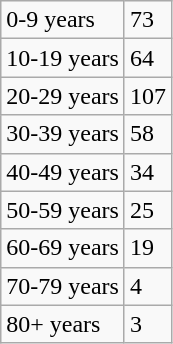<table class="wikitable">
<tr>
<td>0-9 years</td>
<td>73</td>
</tr>
<tr>
<td>10-19 years</td>
<td>64</td>
</tr>
<tr>
<td>20-29 years</td>
<td>107</td>
</tr>
<tr>
<td>30-39 years</td>
<td>58</td>
</tr>
<tr>
<td>40-49 years</td>
<td>34</td>
</tr>
<tr>
<td>50-59 years</td>
<td>25</td>
</tr>
<tr>
<td>60-69 years</td>
<td>19</td>
</tr>
<tr>
<td>70-79 years</td>
<td>4</td>
</tr>
<tr>
<td>80+ years</td>
<td>3</td>
</tr>
</table>
